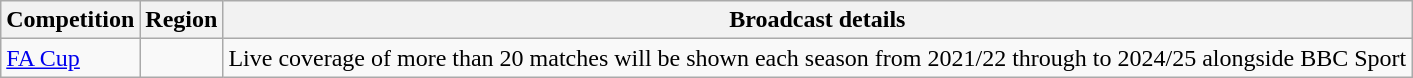<table class="wikitable">
<tr>
<th>Competition</th>
<th>Region</th>
<th>Broadcast details</th>
</tr>
<tr>
<td><a href='#'>FA Cup</a></td>
<td> </td>
<td>Live coverage of more than 20 matches will be shown each season from 2021/22 through to 2024/25 alongside BBC Sport</td>
</tr>
</table>
